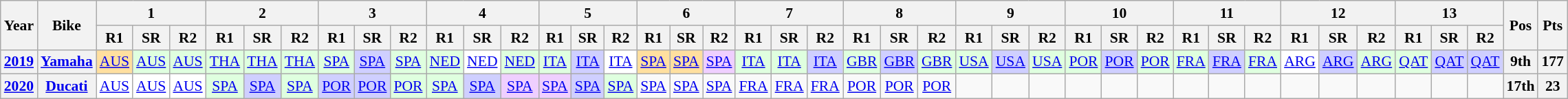<table class="wikitable" style="text-align:center; font-size:90%">
<tr>
<th valign="middle" rowspan=2>Year</th>
<th valign="middle" rowspan=2>Bike</th>
<th colspan=3>1</th>
<th colspan=3>2</th>
<th colspan=3>3</th>
<th colspan=3>4</th>
<th colspan=3>5</th>
<th colspan=3>6</th>
<th colspan=3>7</th>
<th colspan=3>8</th>
<th colspan=3>9</th>
<th colspan=3>10</th>
<th colspan=3>11</th>
<th colspan=3>12</th>
<th colspan=3>13</th>
<th rowspan=2>Pos</th>
<th rowspan=2>Pts</th>
</tr>
<tr>
<th>R1</th>
<th>SR</th>
<th>R2</th>
<th>R1</th>
<th>SR</th>
<th>R2</th>
<th>R1</th>
<th>SR</th>
<th>R2</th>
<th>R1</th>
<th>SR</th>
<th>R2</th>
<th>R1</th>
<th>SR</th>
<th>R2</th>
<th>R1</th>
<th>SR</th>
<th>R2</th>
<th>R1</th>
<th>SR</th>
<th>R2</th>
<th>R1</th>
<th>SR</th>
<th>R2</th>
<th>R1</th>
<th>SR</th>
<th>R2</th>
<th>R1</th>
<th>SR</th>
<th>R2</th>
<th>R1</th>
<th>SR</th>
<th>R2</th>
<th>R1</th>
<th>SR</th>
<th>R2</th>
<th>R1</th>
<th>SR</th>
<th>R2</th>
</tr>
<tr>
<th><a href='#'>2019</a></th>
<th><a href='#'>Yamaha</a></th>
<td style="background:#ffdf9f;"><a href='#'>AUS</a><br></td>
<td style="background:#dfffdf;"><a href='#'>AUS</a><br></td>
<td style="background:#dfffdf;"><a href='#'>AUS</a><br></td>
<td style="background:#dfffdf;"><a href='#'>THA</a><br></td>
<td style="background:#dfffdf;"><a href='#'>THA</a><br></td>
<td style="background:#dfffdf;"><a href='#'>THA</a><br></td>
<td style="background:#dfffdf;"><a href='#'>SPA</a><br></td>
<td style="background:#cfcfff;"><a href='#'>SPA</a><br></td>
<td style="background:#dfffdf;"><a href='#'>SPA</a><br></td>
<td style="background:#dfffdf;"><a href='#'>NED</a><br></td>
<td style="background:#ffffff;"><a href='#'>NED</a><br></td>
<td style="background:#dfffdf;"><a href='#'>NED</a><br></td>
<td style="background:#dfffdf;"><a href='#'>ITA</a><br></td>
<td style="background:#cfcfff;"><a href='#'>ITA</a><br></td>
<td style="background:#ffffff;"><a href='#'>ITA</a><br></td>
<td style="background:#ffdf9f;"><a href='#'>SPA</a><br></td>
<td style="background:#ffdf9f;"><a href='#'>SPA</a><br></td>
<td style="background:#efcfff;"><a href='#'>SPA</a><br></td>
<td style="background:#dfffdf;"><a href='#'>ITA</a><br></td>
<td style="background:#dfffdf;"><a href='#'>ITA</a><br></td>
<td style="background:#cfcfff;"><a href='#'>ITA</a><br></td>
<td style="background:#dfffdf;"><a href='#'>GBR</a><br></td>
<td style="background:#cfcfff;"><a href='#'>GBR</a><br></td>
<td style="background:#dfffdf;"><a href='#'>GBR</a><br></td>
<td style="background:#dfffdf;"><a href='#'>USA</a><br></td>
<td style="background:#cfcfff;"><a href='#'>USA</a><br></td>
<td style="background:#dfffdf;"><a href='#'>USA</a><br></td>
<td style="background:#dfffdf;"><a href='#'>POR</a><br></td>
<td style="background:#cfcfff;"><a href='#'>POR</a><br></td>
<td style="background:#dfffdf;"><a href='#'>POR</a><br></td>
<td style="background:#dfffdf;"><a href='#'>FRA</a><br></td>
<td style="background:#cfcfff;"><a href='#'>FRA</a><br></td>
<td style="background:#dfffdf;"><a href='#'>FRA</a><br></td>
<td style="background:#ffffff;"><a href='#'>ARG</a><br></td>
<td style="background:#cfcfff;"><a href='#'>ARG</a><br></td>
<td style="background:#dfffdf;"><a href='#'>ARG</a><br></td>
<td style="background:#dfffdf;"><a href='#'>QAT</a><br></td>
<td style="background:#cfcfff;"><a href='#'>QAT</a><br></td>
<td style="background:#cfcfff;"><a href='#'>QAT</a><br></td>
<th>9th</th>
<th>177</th>
</tr>
<tr>
<th><a href='#'>2020</a></th>
<th><a href='#'>Ducati</a></th>
<td style="background:#ffffff;"><a href='#'>AUS</a></td>
<td style="background:#ffffff;"><a href='#'>AUS</a></td>
<td style="background:#ffffff;"><a href='#'>AUS</a></td>
<td style="background:#dfffdf;"><a href='#'>SPA</a><br></td>
<td style="background:#cfcfff;"><a href='#'>SPA</a><br></td>
<td style="background:#dfffdf;"><a href='#'>SPA</a><br></td>
<td style="background:#cfcfff;"><a href='#'>POR</a><br></td>
<td style="background:#cfcfff;"><a href='#'>POR</a><br></td>
<td style="background:#dfffdf;"><a href='#'>POR</a><br></td>
<td style="background:#dfffdf;"><a href='#'>SPA</a><br></td>
<td style="background:#cfcfff;"><a href='#'>SPA</a><br></td>
<td style="background:#efcfff;"><a href='#'>SPA</a><br></td>
<td style="background:#efcfff;"><a href='#'>SPA</a><br></td>
<td style="background:#cfcfff;"><a href='#'>SPA</a><br></td>
<td style="background:#dfffdf;"><a href='#'>SPA</a><br></td>
<td><a href='#'>SPA</a></td>
<td><a href='#'>SPA</a></td>
<td><a href='#'>SPA</a></td>
<td><a href='#'>FRA</a></td>
<td><a href='#'>FRA</a></td>
<td><a href='#'>FRA</a></td>
<td><a href='#'>POR</a></td>
<td><a href='#'>POR</a></td>
<td><a href='#'>POR</a></td>
<td></td>
<td></td>
<td></td>
<td></td>
<td></td>
<td></td>
<td></td>
<td></td>
<td></td>
<td></td>
<td></td>
<td></td>
<td></td>
<td></td>
<td></td>
<th>17th</th>
<th>23</th>
</tr>
</table>
